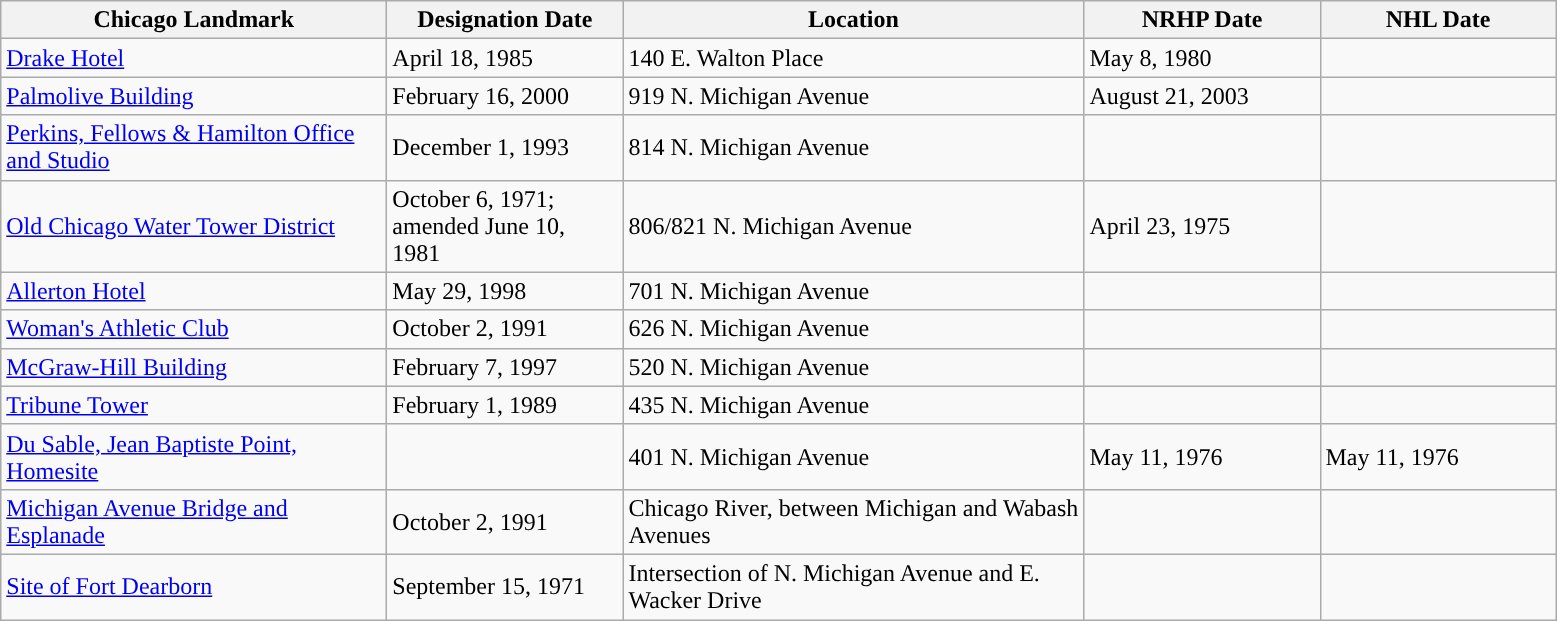<table class="wikitable sortable">
<tr>
<th style="width:250px;">Chicago Landmark</th>
<th style="width:150px;">Designation Date</th>
<th style="width:300px;">Location</th>
<th width="150">NRHP Date</th>
<th width="150">NHL Date</th>
</tr>
<tr>
<td><a href='#'>Drake Hotel</a></td>
<td>April 18, 1985</td>
<td>140 E. Walton Place</td>
<td>May 8, 1980</td>
<td></td>
</tr>
<tr>
<td><a href='#'>Palmolive Building</a></td>
<td>February 16, 2000</td>
<td>919 N. Michigan Avenue</td>
<td>August 21, 2003</td>
<td></td>
</tr>
<tr>
<td><a href='#'>Perkins, Fellows & Hamilton Office and Studio</a></td>
<td>December 1, 1993</td>
<td>814 N. Michigan Avenue</td>
<td></td>
<td></td>
</tr>
<tr>
<td><a href='#'>Old Chicago Water Tower District</a></td>
<td>October 6, 1971;<br>amended June 10, 1981</td>
<td>806/821 N. Michigan Avenue</td>
<td>April 23, 1975</td>
<td></td>
</tr>
<tr>
<td><a href='#'>Allerton Hotel</a></td>
<td>May 29, 1998</td>
<td>701 N. Michigan Avenue</td>
<td></td>
<td></td>
</tr>
<tr>
<td><a href='#'>Woman's Athletic Club</a></td>
<td>October 2, 1991</td>
<td>626 N. Michigan Avenue</td>
<td></td>
<td></td>
</tr>
<tr>
<td><a href='#'>McGraw-Hill Building</a></td>
<td>February 7, 1997</td>
<td>520 N. Michigan Avenue</td>
<td></td>
<td></td>
</tr>
<tr>
<td><a href='#'>Tribune Tower</a></td>
<td>February 1, 1989</td>
<td>435 N. Michigan Avenue</td>
<td></td>
<td></td>
</tr>
<tr>
<td><a href='#'>Du Sable, Jean Baptiste Point, Homesite</a>  </td>
<td></td>
<td>401 N. Michigan Avenue</td>
<td>May 11, 1976</td>
<td>May 11, 1976</td>
</tr>
<tr>
<td><a href='#'>Michigan Avenue Bridge and Esplanade</a></td>
<td>October 2, 1991</td>
<td>Chicago River, between Michigan and Wabash Avenues</td>
<td></td>
<td></td>
</tr>
<tr>
<td><a href='#'>Site of Fort Dearborn</a></td>
<td>September 15, 1971</td>
<td>Intersection of N. Michigan Avenue and E. Wacker Drive</td>
<td></td>
<td></td>
</tr>
</table>
